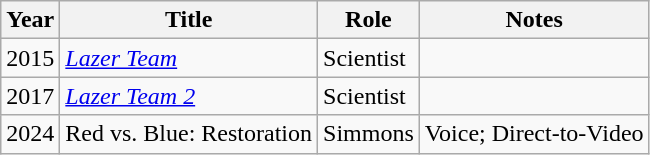<table class="wikitable sortable">
<tr>
<th>Year</th>
<th>Title</th>
<th>Role</th>
<th>Notes</th>
</tr>
<tr>
<td>2015</td>
<td><em><a href='#'>Lazer Team</a></em></td>
<td>Scientist</td>
<td></td>
</tr>
<tr>
<td>2017</td>
<td><em><a href='#'>Lazer Team 2</a></em></td>
<td>Scientist</td>
<td></td>
</tr>
<tr>
<td>2024</td>
<td>Red vs. Blue: Restoration</td>
<td>Simmons</td>
<td>Voice; Direct-to-Video</td>
</tr>
</table>
